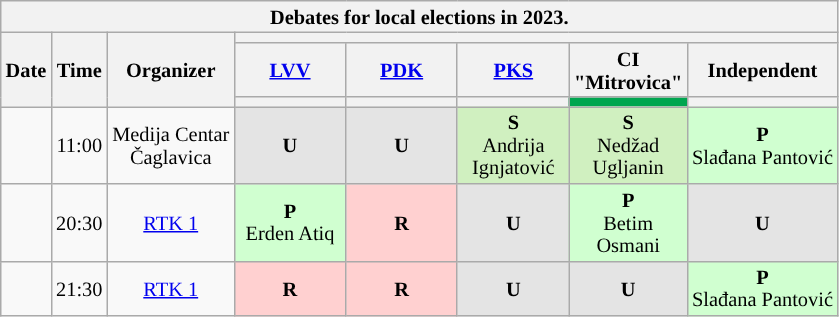<table class="wikitable" style="font-size:85%; line-height:15px; text-align:center;">
<tr>
<th colspan="17">Debates for local elections in 2023.</th>
</tr>
<tr>
<th rowspan="3">Date</th>
<th rowspan="3">Time</th>
<th rowspan="3">Organizer</th>
<th colspan="14">        </th>
</tr>
<tr>
<th scope="col" style="width:5em;"><a href='#'>LVV</a></th>
<th scope="col" style="width:5em;"><a href='#'>PDK</a></th>
<th scope="col" style="width:5em;"><a href='#'>PKS</a></th>
<th scope="col" style="width:5em;">CI "Mitrovica"</th>
<th>Independent</th>
</tr>
<tr>
<th style="background:"></th>
<th style="background:"></th>
<th style="background:"></th>
<th style="background:#00A54F"></th>
<th style="background:"></th>
</tr>
<tr>
<td></td>
<td>11:00</td>
<td>Medija Centar<br>Čaglavica</td>
<td style="background:#E4E4E4;"><strong>U</strong></td>
<td style="background:#E4E4E4;"><strong>U</strong></td>
<td style="background:#D0F0C0;"><strong>S</strong><br>Andrija Ignjatović</td>
<td style="background:#D0F0C0;"><strong>S</strong><br>Nedžad Ugljanin</td>
<td style="background:#D0FFD0;"><strong>P</strong><br>Slađana Pantović</td>
</tr>
<tr>
<td></td>
<td>20:30</td>
<td><a href='#'>RTK 1</a></td>
<td style="background:#D0FFD0;"><strong>P</strong><br>Erden Atiq</td>
<td style="background:#FFD0D0;"><strong>R</strong></td>
<td style="background:#E4E4E4;"><strong>U</strong></td>
<td style="background:#D0FFD0;"><strong>P</strong><br>Betim Osmani</td>
<td style="background:#E4E4E4;"><strong>U</strong></td>
</tr>
<tr>
<td></td>
<td>21:30</td>
<td><a href='#'>RTK 1</a></td>
<td style="background:#FFD0D0;"><strong>R</strong></td>
<td style="background:#FFD0D0;"><strong>R</strong></td>
<td style="background:#E4E4E4;"><strong>U</strong></td>
<td style="background:#E4E4E4;"><strong>U</strong></td>
<td style="background:#D0FFD0;"><strong>P</strong><br>Slađana Pantović</td>
</tr>
</table>
